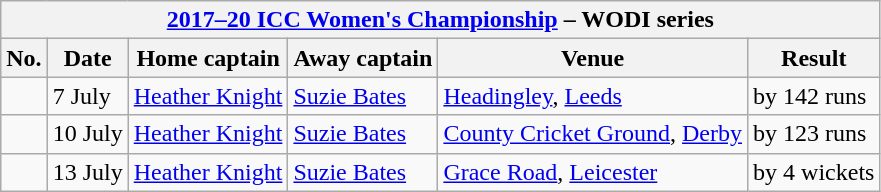<table class="wikitable">
<tr>
<th colspan="9"><a href='#'>2017–20 ICC Women's Championship</a> – WODI series</th>
</tr>
<tr>
<th>No.</th>
<th>Date</th>
<th>Home captain</th>
<th>Away captain</th>
<th>Venue</th>
<th>Result</th>
</tr>
<tr>
<td></td>
<td>7 July</td>
<td><a href='#'>Heather Knight</a></td>
<td><a href='#'>Suzie Bates</a></td>
<td><a href='#'>Headingley</a>, <a href='#'>Leeds</a></td>
<td> by 142 runs</td>
</tr>
<tr>
<td></td>
<td>10 July</td>
<td><a href='#'>Heather Knight</a></td>
<td><a href='#'>Suzie Bates</a></td>
<td><a href='#'>County Cricket Ground</a>, <a href='#'>Derby</a></td>
<td> by 123 runs</td>
</tr>
<tr>
<td></td>
<td>13 July</td>
<td><a href='#'>Heather Knight</a></td>
<td><a href='#'>Suzie Bates</a></td>
<td><a href='#'>Grace Road</a>, <a href='#'>Leicester</a></td>
<td> by 4 wickets</td>
</tr>
</table>
